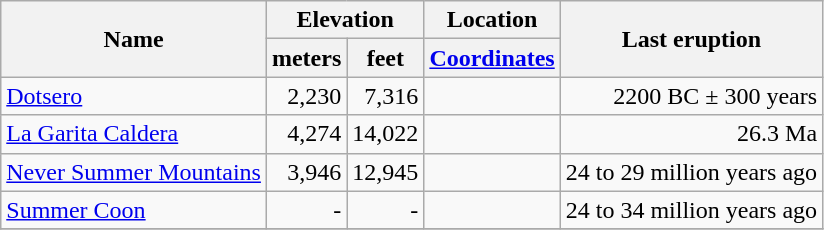<table class="wikitable sortable">
<tr>
<th rowspan="2">Name</th>
<th colspan="2">Elevation</th>
<th>Location</th>
<th rowspan="2">Last eruption</th>
</tr>
<tr>
<th>meters</th>
<th>feet</th>
<th><a href='#'>Coordinates</a></th>
</tr>
<tr style="text-align:right;">
<td style="text-align:left;"><a href='#'>Dotsero</a></td>
<td>2,230</td>
<td>7,316</td>
<td></td>
<td>2200 BC ± 300 years</td>
</tr>
<tr style="text-align:right;">
<td style="text-align:left;"><a href='#'>La Garita Caldera</a></td>
<td>4,274</td>
<td>14,022</td>
<td></td>
<td>26.3 Ma</td>
</tr>
<tr style="text-align:right;">
<td style="text-align:left;"><a href='#'>Never Summer Mountains</a></td>
<td>3,946</td>
<td>12,945</td>
<td></td>
<td>24 to 29 million years ago</td>
</tr>
<tr style="text-align:right;">
<td style="text-align:left;"><a href='#'>Summer Coon</a></td>
<td>-</td>
<td>-</td>
<td></td>
<td>24 to 34 million years ago</td>
</tr>
<tr>
</tr>
</table>
